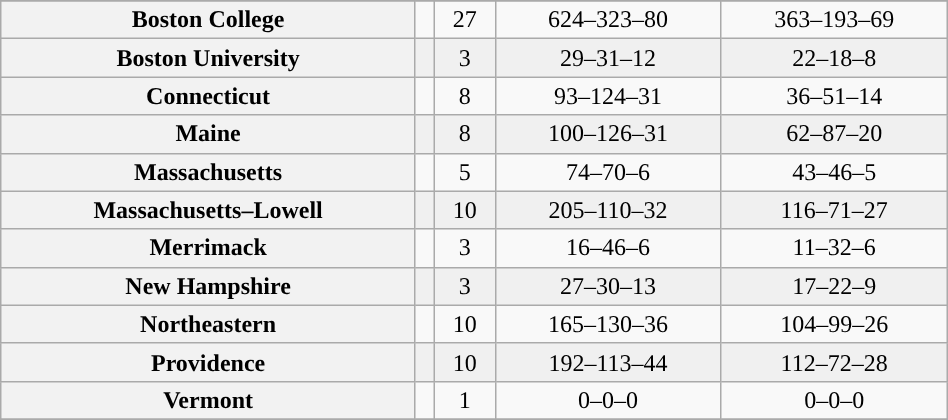<table class="wikitable sortable" style="text-align: center; "width=50%">
<tr>
</tr>
<tr>
<th>Boston College</th>
<td></td>
<td>27</td>
<td>624–323–80</td>
<td>363–193–69</td>
</tr>
<tr bgcolor=f0f0f0>
<th>Boston University</th>
<td></td>
<td>3</td>
<td>29–31–12</td>
<td>22–18–8</td>
</tr>
<tr>
<th>Connecticut</th>
<td></td>
<td>8</td>
<td>93–124–31</td>
<td>36–51–14</td>
</tr>
<tr bgcolor=f0f0f0>
<th>Maine</th>
<td></td>
<td>8</td>
<td>100–126–31</td>
<td>62–87–20</td>
</tr>
<tr>
<th>Massachusetts</th>
<td></td>
<td>5</td>
<td>74–70–6</td>
<td>43–46–5</td>
</tr>
<tr bgcolor=f0f0f0>
<th>Massachusetts–Lowell</th>
<td></td>
<td>10</td>
<td>205–110–32</td>
<td>116–71–27</td>
</tr>
<tr>
<th>Merrimack</th>
<td></td>
<td>3</td>
<td>16–46–6</td>
<td>11–32–6</td>
</tr>
<tr bgcolor=f0f0f0>
<th>New Hampshire</th>
<td></td>
<td>3</td>
<td>27–30–13</td>
<td>17–22–9</td>
</tr>
<tr>
<th>Northeastern</th>
<td></td>
<td>10</td>
<td>165–130–36</td>
<td>104–99–26</td>
</tr>
<tr bgcolor=f0f0f0>
<th>Providence</th>
<td></td>
<td>10</td>
<td>192–113–44</td>
<td>112–72–28</td>
</tr>
<tr>
<th>Vermont</th>
<td></td>
<td>1</td>
<td>0–0–0</td>
<td>0–0–0</td>
</tr>
<tr>
</tr>
</table>
